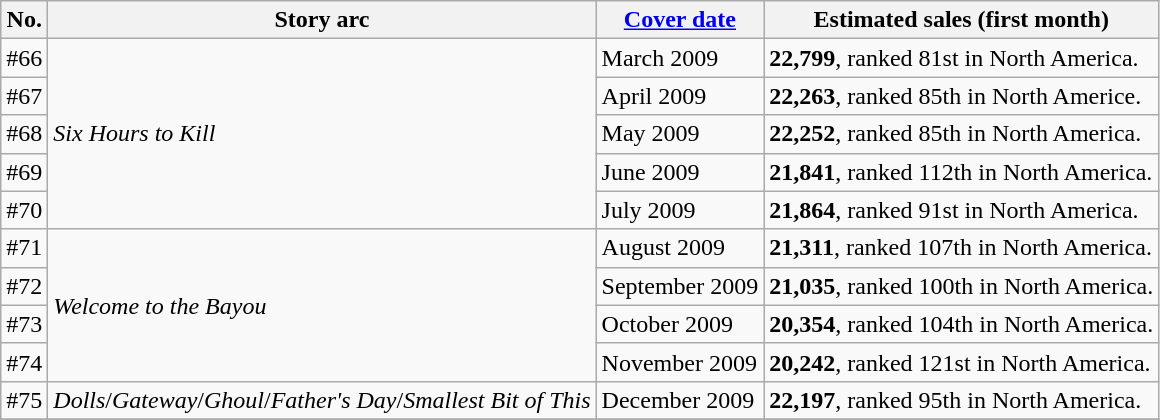<table class="wikitable">
<tr>
<th>No.</th>
<th>Story arc</th>
<th><a href='#'>Cover date</a></th>
<th>Estimated sales (first month)</th>
</tr>
<tr>
<td>#66</td>
<td rowspan="5"><em>Six Hours to Kill</em></td>
<td>March 2009</td>
<td><strong>22,799</strong>, ranked 81st in North America.</td>
</tr>
<tr>
<td>#67</td>
<td>April 2009</td>
<td><strong>22,263</strong>, ranked 85th in North Americe.</td>
</tr>
<tr>
<td>#68</td>
<td>May 2009</td>
<td><strong>22,252</strong>, ranked 85th in North America.</td>
</tr>
<tr>
<td>#69</td>
<td>June 2009</td>
<td><strong>21,841</strong>, ranked 112th in North America.</td>
</tr>
<tr>
<td>#70</td>
<td>July 2009</td>
<td><strong>21,864</strong>, ranked 91st in North America.</td>
</tr>
<tr>
<td>#71</td>
<td rowspan="4"><em>Welcome to the Bayou</em></td>
<td>August 2009</td>
<td><strong>21,311</strong>, ranked 107th in North America.</td>
</tr>
<tr>
<td>#72</td>
<td>September 2009</td>
<td><strong>21,035</strong>, ranked 100th in North America.</td>
</tr>
<tr>
<td>#73</td>
<td>October 2009</td>
<td><strong>20,354</strong>, ranked 104th in North America.</td>
</tr>
<tr>
<td>#74</td>
<td>November 2009</td>
<td><strong>20,242</strong>, ranked 121st in North America.</td>
</tr>
<tr>
<td>#75</td>
<td><em>Dolls</em>/<em>Gateway</em>/<em>Ghoul</em>/<em>Father's Day</em>/<em>Smallest Bit of This</em></td>
<td>December 2009</td>
<td><strong>22,197</strong>, ranked 95th in North America.</td>
</tr>
<tr>
</tr>
</table>
